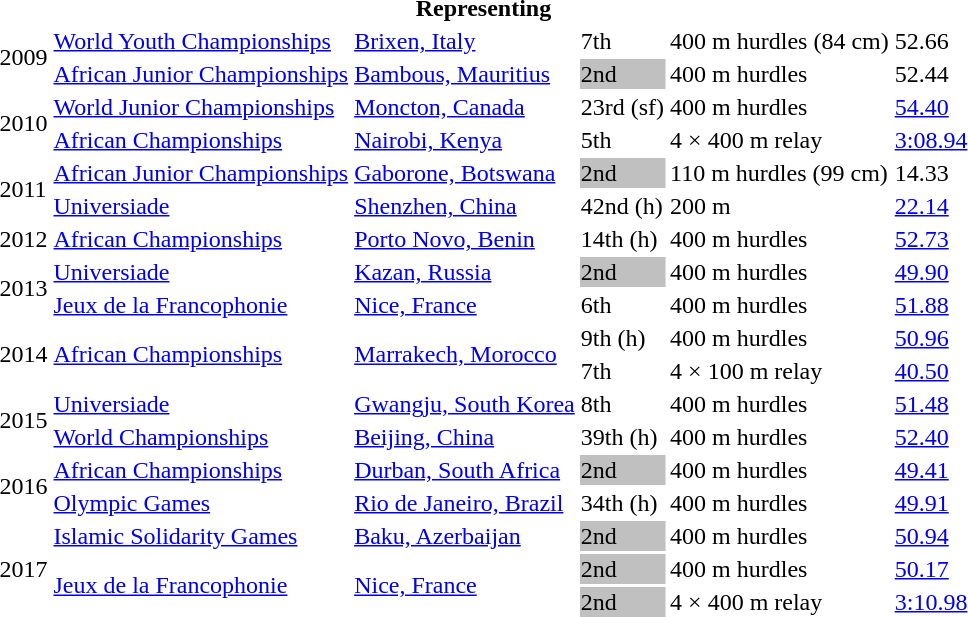<table>
<tr>
<th colspan="6">Representing </th>
</tr>
<tr>
<td rowspan=2>2009</td>
<td><a href='#'>World Youth Championships</a></td>
<td><a href='#'>Brixen, Italy</a></td>
<td>7th</td>
<td>400 m hurdles (84 cm)</td>
<td>52.66</td>
</tr>
<tr>
<td><a href='#'>African Junior Championships</a></td>
<td><a href='#'>Bambous, Mauritius</a></td>
<td bgcolor=silver>2nd</td>
<td>400 m hurdles</td>
<td>52.44</td>
</tr>
<tr>
<td rowspan=2>2010</td>
<td><a href='#'>World Junior Championships</a></td>
<td><a href='#'>Moncton, Canada</a></td>
<td>23rd (sf)</td>
<td>400 m hurdles</td>
<td><a href='#'>54.40</a></td>
</tr>
<tr>
<td><a href='#'>African Championships</a></td>
<td><a href='#'>Nairobi, Kenya</a></td>
<td>5th</td>
<td>4 × 400 m relay</td>
<td><a href='#'>3:08.94</a></td>
</tr>
<tr>
<td rowspan=2>2011</td>
<td><a href='#'>African Junior Championships</a></td>
<td><a href='#'>Gaborone, Botswana</a></td>
<td bgcolor=silver>2nd</td>
<td>110 m hurdles (99 cm)</td>
<td>14.33</td>
</tr>
<tr>
<td><a href='#'>Universiade</a></td>
<td><a href='#'>Shenzhen, China</a></td>
<td>42nd (h)</td>
<td>200 m</td>
<td><a href='#'>22.14</a></td>
</tr>
<tr>
<td>2012</td>
<td><a href='#'>African Championships</a></td>
<td><a href='#'>Porto Novo, Benin</a></td>
<td>14th (h)</td>
<td>400 m hurdles</td>
<td><a href='#'>52.73</a></td>
</tr>
<tr>
<td rowspan=2>2013</td>
<td><a href='#'>Universiade</a></td>
<td><a href='#'>Kazan, Russia</a></td>
<td bgcolor=silver>2nd</td>
<td>400 m hurdles</td>
<td><a href='#'>49.90</a></td>
</tr>
<tr>
<td><a href='#'>Jeux de la Francophonie</a></td>
<td><a href='#'>Nice, France</a></td>
<td>6th</td>
<td>400 m hurdles</td>
<td><a href='#'>51.88</a></td>
</tr>
<tr>
<td rowspan=2>2014</td>
<td rowspan=2><a href='#'>African Championships</a></td>
<td rowspan=2><a href='#'>Marrakech, Morocco</a></td>
<td>9th (h)</td>
<td>400 m hurdles</td>
<td><a href='#'>50.96</a></td>
</tr>
<tr>
<td>7th</td>
<td>4 × 100 m relay</td>
<td><a href='#'>40.50</a></td>
</tr>
<tr>
<td rowspan=2>2015</td>
<td><a href='#'>Universiade</a></td>
<td><a href='#'>Gwangju, South Korea</a></td>
<td>8th</td>
<td>400 m hurdles</td>
<td><a href='#'>51.48</a></td>
</tr>
<tr>
<td><a href='#'>World Championships</a></td>
<td><a href='#'>Beijing, China</a></td>
<td>39th (h)</td>
<td>400 m hurdles</td>
<td><a href='#'>52.40</a></td>
</tr>
<tr>
<td rowspan=2>2016</td>
<td><a href='#'>African Championships</a></td>
<td><a href='#'>Durban, South Africa</a></td>
<td bgcolor=silver>2nd</td>
<td>400 m hurdles</td>
<td><a href='#'>49.41</a></td>
</tr>
<tr>
<td><a href='#'>Olympic Games</a></td>
<td><a href='#'>Rio de Janeiro, Brazil</a></td>
<td>34th (h)</td>
<td>400 m hurdles</td>
<td><a href='#'>49.91</a></td>
</tr>
<tr>
<td rowspan=3>2017</td>
<td><a href='#'>Islamic Solidarity Games</a></td>
<td><a href='#'>Baku, Azerbaijan</a></td>
<td bgcolor=silver>2nd</td>
<td>400 m hurdles</td>
<td><a href='#'>50.94</a></td>
</tr>
<tr>
<td rowspan=2><a href='#'>Jeux de la Francophonie</a></td>
<td rowspan=2><a href='#'>Nice, France</a></td>
<td bgcolor=silver>2nd</td>
<td>400 m hurdles</td>
<td><a href='#'>50.17</a></td>
</tr>
<tr>
<td bgcolor=silver>2nd</td>
<td>4 × 400 m relay</td>
<td><a href='#'>3:10.98</a></td>
</tr>
</table>
